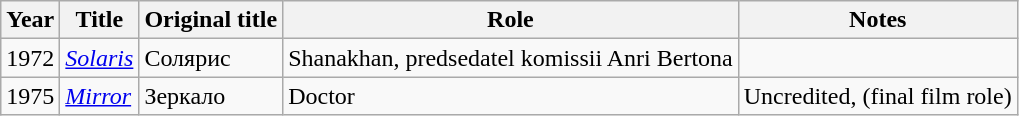<table class="wikitable" style="margin-right: 0;">
<tr>
<th>Year</th>
<th>Title</th>
<th>Original title</th>
<th>Role</th>
<th>Notes</th>
</tr>
<tr>
<td>1972</td>
<td><em><a href='#'>Solaris</a></em></td>
<td>Солярис</td>
<td>Shanakhan, predsedatel komissii Anri Bertona</td>
<td></td>
</tr>
<tr>
<td>1975</td>
<td><em><a href='#'>Mirror</a></em></td>
<td>Зеркало</td>
<td>Doctor</td>
<td>Uncredited, (final film role)</td>
</tr>
</table>
